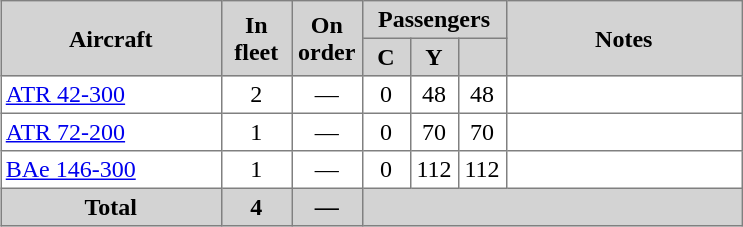<table class="toccolours" border="1" cellpadding="3" style="border-collapse:collapse;margin:1em auto;">
<tr style="background:lightgrey;">
<th rowspan="2" style="width:140px;">Aircraft</th>
<th rowspan="2" style="width:40px;">In fleet</th>
<th rowspan="2" style="width:40px;">On order</th>
<th colspan="3" class="unsortable">Passengers</th>
<th rowspan="2" style="width:150px;">Notes</th>
</tr>
<tr style="background:lightgrey;">
<th style="width:25px;"><abbr>C</abbr></th>
<th style="width:25px;"><abbr>Y</abbr></th>
<th style="width:25px;"></th>
</tr>
<tr>
<td><a href='#'>ATR 42-300</a></td>
<td align=center>2</td>
<td align=center>—</td>
<td align=center>0</td>
<td align=center>48</td>
<td align=center>48</td>
<td></td>
</tr>
<tr>
<td><a href='#'>ATR 72-200</a></td>
<td align=center>1</td>
<td align=center>—</td>
<td align=center>0</td>
<td align=center>70</td>
<td align=center>70</td>
<td></td>
</tr>
<tr>
<td><a href='#'>BAe 146-300</a></td>
<td align=center>1</td>
<td align=center>—</td>
<td align=center>0</td>
<td align=center>112</td>
<td align=center>112</td>
<td></td>
</tr>
<tr style="background:lightgrey;">
<th>Total</th>
<th>4</th>
<th>—</th>
<th colspan=5></th>
</tr>
</table>
